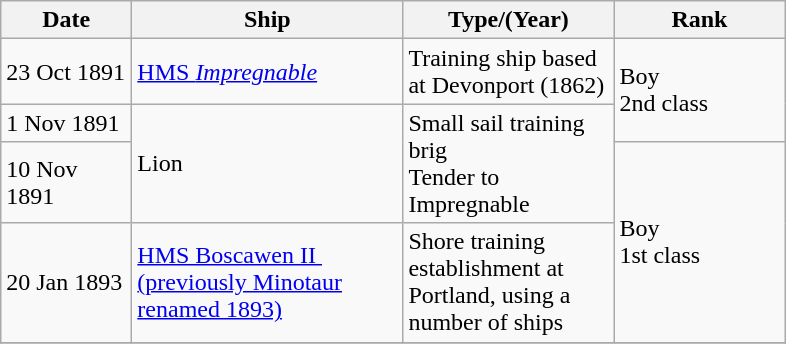<table class="wikitable">
<tr>
<th>Date</th>
<th>Ship</th>
<th>Type/(Year)</th>
<th>Rank</th>
</tr>
<tr>
<td style="width: 60pt;">23 Oct 1891</td>
<td style="width: 130pt;"><a href='#'>HMS <em>Impregnable</em></a></td>
<td style="width: 100pt;">Training ship based at Devonport (1862)</td>
<td rowspan="2" style="width: 80pt;">Boy<br>2nd class</td>
</tr>
<tr>
<td>1 Nov 1891</td>
<td rowspan="2">Lion</td>
<td rowspan="2">Small sail training brig<br>Tender to Impregnable</td>
</tr>
<tr>
<td>10 Nov 1891</td>
<td rowspan="2">Boy<br>1st class</td>
</tr>
<tr>
<td>20 Jan 1893</td>
<td><a href='#'>HMS Boscawen II  (previously Minotaur renamed 1893)</a></td>
<td>Shore training establishment at Portland, using a number of ships</td>
</tr>
<tr>
</tr>
</table>
